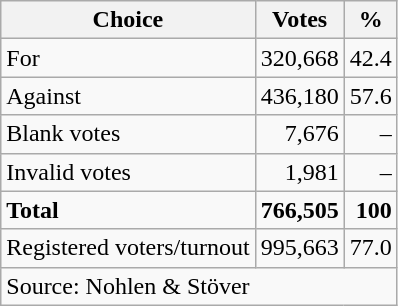<table class=wikitable style=text-align:right>
<tr>
<th>Choice</th>
<th>Votes</th>
<th>%</th>
</tr>
<tr>
<td align=left>For</td>
<td>320,668</td>
<td>42.4</td>
</tr>
<tr>
<td align=left>Against</td>
<td>436,180</td>
<td>57.6</td>
</tr>
<tr>
<td align=left>Blank votes</td>
<td>7,676</td>
<td>–</td>
</tr>
<tr>
<td align=left>Invalid votes</td>
<td>1,981</td>
<td>–</td>
</tr>
<tr>
<td align=left><strong>Total</strong></td>
<td><strong>766,505</strong></td>
<td><strong>100</strong></td>
</tr>
<tr>
<td align=left>Registered voters/turnout</td>
<td>995,663</td>
<td>77.0</td>
</tr>
<tr>
<td align=left colspan=3>Source: Nohlen & Stöver</td>
</tr>
</table>
